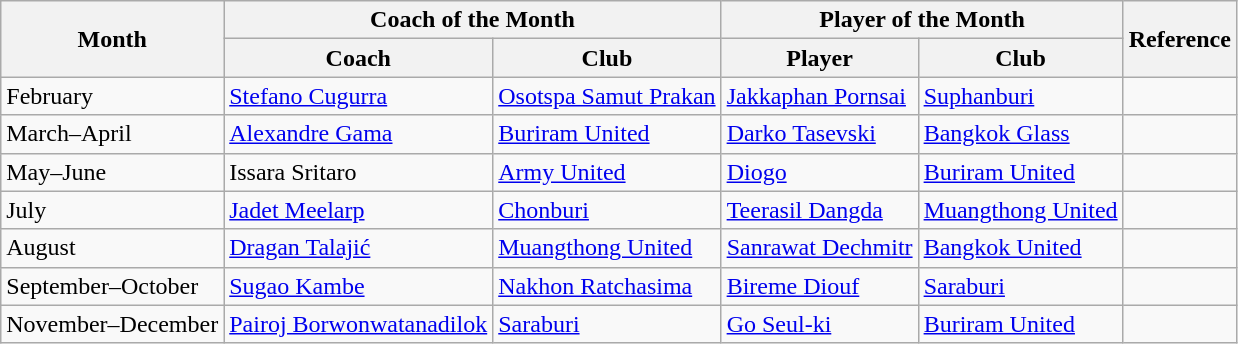<table class="wikitable">
<tr>
<th rowspan="2">Month</th>
<th colspan="2">Coach of the Month</th>
<th colspan="2">Player of the Month</th>
<th rowspan="2">Reference</th>
</tr>
<tr>
<th>Coach</th>
<th>Club</th>
<th>Player</th>
<th>Club</th>
</tr>
<tr>
<td>February</td>
<td> <a href='#'>Stefano Cugurra</a></td>
<td><a href='#'>Osotspa Samut Prakan</a></td>
<td> <a href='#'>Jakkaphan Pornsai</a></td>
<td><a href='#'>Suphanburi</a></td>
<td align=center></td>
</tr>
<tr>
<td>March–April</td>
<td> <a href='#'>Alexandre Gama</a></td>
<td><a href='#'>Buriram United</a></td>
<td> <a href='#'>Darko Tasevski</a></td>
<td><a href='#'>Bangkok Glass</a></td>
<td align=center></td>
</tr>
<tr>
<td>May–June</td>
<td> Issara Sritaro</td>
<td><a href='#'>Army United</a></td>
<td> <a href='#'>Diogo</a></td>
<td><a href='#'>Buriram United</a></td>
<td align=center></td>
</tr>
<tr>
<td>July</td>
<td> <a href='#'>Jadet Meelarp</a></td>
<td><a href='#'>Chonburi</a></td>
<td> <a href='#'>Teerasil Dangda</a></td>
<td><a href='#'>Muangthong United</a></td>
<td align=center></td>
</tr>
<tr>
<td>August</td>
<td> <a href='#'>Dragan Talajić</a></td>
<td><a href='#'>Muangthong United</a></td>
<td> <a href='#'>Sanrawat Dechmitr</a></td>
<td><a href='#'>Bangkok United</a></td>
<td align=center></td>
</tr>
<tr>
<td>September–October</td>
<td> <a href='#'>Sugao Kambe</a></td>
<td><a href='#'>Nakhon Ratchasima</a></td>
<td> <a href='#'>Bireme Diouf</a></td>
<td><a href='#'>Saraburi</a></td>
<td align=center></td>
</tr>
<tr>
<td>November–December</td>
<td> <a href='#'>Pairoj Borwonwatanadilok</a></td>
<td><a href='#'>Saraburi</a></td>
<td> <a href='#'>Go Seul-ki</a></td>
<td><a href='#'>Buriram United</a></td>
<td align=center></td>
</tr>
</table>
